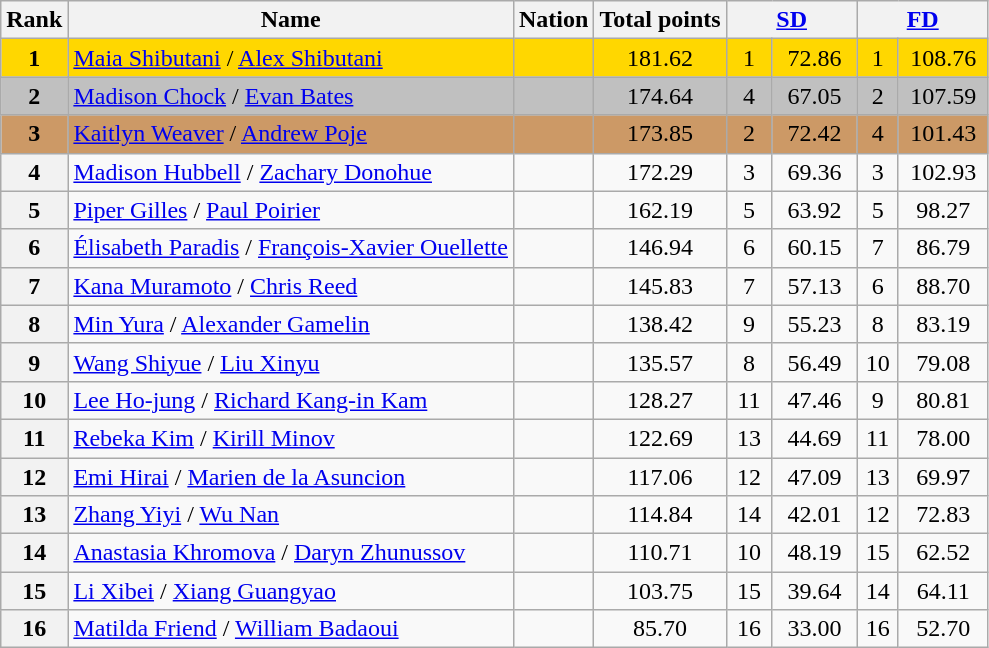<table class="wikitable sortable">
<tr>
<th>Rank</th>
<th>Name</th>
<th>Nation</th>
<th>Total points</th>
<th colspan="2" width="80px"><a href='#'>SD</a></th>
<th colspan="2" width="80px"><a href='#'>FD</a></th>
</tr>
<tr bgcolor="gold">
<td align="center"><strong>1</strong></td>
<td><a href='#'>Maia Shibutani</a> / <a href='#'>Alex Shibutani</a></td>
<td></td>
<td align="center">181.62</td>
<td align="center">1</td>
<td align="center">72.86</td>
<td align="center">1</td>
<td align="center">108.76</td>
</tr>
<tr bgcolor="silver">
<td align="center"><strong>2</strong></td>
<td><a href='#'>Madison Chock</a> / <a href='#'>Evan Bates</a></td>
<td></td>
<td align="center">174.64</td>
<td align="center">4</td>
<td align="center">67.05</td>
<td align="center">2</td>
<td align="center">107.59</td>
</tr>
<tr bgcolor="cc9966">
<td align="center"><strong>3</strong></td>
<td><a href='#'>Kaitlyn Weaver</a> / <a href='#'>Andrew Poje</a></td>
<td></td>
<td align="center">173.85</td>
<td align="center">2</td>
<td align="center">72.42</td>
<td align="center">4</td>
<td align="center">101.43</td>
</tr>
<tr>
<th>4</th>
<td><a href='#'>Madison Hubbell</a> / <a href='#'>Zachary Donohue</a></td>
<td></td>
<td align="center">172.29</td>
<td align="center">3</td>
<td align="center">69.36</td>
<td align="center">3</td>
<td align="center">102.93</td>
</tr>
<tr>
<th>5</th>
<td><a href='#'>Piper Gilles</a> / <a href='#'>Paul Poirier</a></td>
<td></td>
<td align="center">162.19</td>
<td align="center">5</td>
<td align="center">63.92</td>
<td align="center">5</td>
<td align="center">98.27</td>
</tr>
<tr>
<th>6</th>
<td><a href='#'>Élisabeth Paradis</a> / <a href='#'>François-Xavier Ouellette</a></td>
<td></td>
<td align="center">146.94</td>
<td align="center">6</td>
<td align="center">60.15</td>
<td align="center">7</td>
<td align="center">86.79</td>
</tr>
<tr>
<th>7</th>
<td><a href='#'>Kana Muramoto</a> / <a href='#'>Chris Reed</a></td>
<td></td>
<td align="center">145.83</td>
<td align="center">7</td>
<td align="center">57.13</td>
<td align="center">6</td>
<td align="center">88.70</td>
</tr>
<tr>
<th>8</th>
<td><a href='#'>Min Yura</a> / <a href='#'>Alexander Gamelin</a></td>
<td></td>
<td align="center">138.42</td>
<td align="center">9</td>
<td align="center">55.23</td>
<td align="center">8</td>
<td align="center">83.19</td>
</tr>
<tr>
<th>9</th>
<td><a href='#'>Wang Shiyue</a> / <a href='#'>Liu Xinyu</a></td>
<td></td>
<td align="center">135.57</td>
<td align="center">8</td>
<td align="center">56.49</td>
<td align="center">10</td>
<td align="center">79.08</td>
</tr>
<tr>
<th>10</th>
<td><a href='#'>Lee Ho-jung</a> / <a href='#'>Richard Kang-in Kam</a></td>
<td></td>
<td align="center">128.27</td>
<td align="center">11</td>
<td align="center">47.46</td>
<td align="center">9</td>
<td align="center">80.81</td>
</tr>
<tr>
<th>11</th>
<td><a href='#'>Rebeka Kim</a> / <a href='#'>Kirill Minov</a></td>
<td></td>
<td align="center">122.69</td>
<td align="center">13</td>
<td align="center">44.69</td>
<td align="center">11</td>
<td align="center">78.00</td>
</tr>
<tr>
<th>12</th>
<td><a href='#'>Emi Hirai</a> / <a href='#'>Marien de la Asuncion</a></td>
<td></td>
<td align="center">117.06</td>
<td align="center">12</td>
<td align="center">47.09</td>
<td align="center">13</td>
<td align="center">69.97</td>
</tr>
<tr>
<th>13</th>
<td><a href='#'>Zhang Yiyi</a> / <a href='#'>Wu Nan</a></td>
<td></td>
<td align="center">114.84</td>
<td align="center">14</td>
<td align="center">42.01</td>
<td align="center">12</td>
<td align="center">72.83</td>
</tr>
<tr>
<th>14</th>
<td><a href='#'>Anastasia Khromova</a> / <a href='#'>Daryn Zhunussov</a></td>
<td></td>
<td align="center">110.71</td>
<td align="center">10</td>
<td align="center">48.19</td>
<td align="center">15</td>
<td align="center">62.52</td>
</tr>
<tr>
<th>15</th>
<td><a href='#'>Li Xibei</a> / <a href='#'>Xiang Guangyao</a></td>
<td></td>
<td align="center">103.75</td>
<td align="center">15</td>
<td align="center">39.64</td>
<td align="center">14</td>
<td align="center">64.11</td>
</tr>
<tr>
<th>16</th>
<td><a href='#'>Matilda Friend</a> / <a href='#'>William Badaoui</a></td>
<td></td>
<td align="center">85.70</td>
<td align="center">16</td>
<td align="center">33.00</td>
<td align="center">16</td>
<td align="center">52.70</td>
</tr>
</table>
